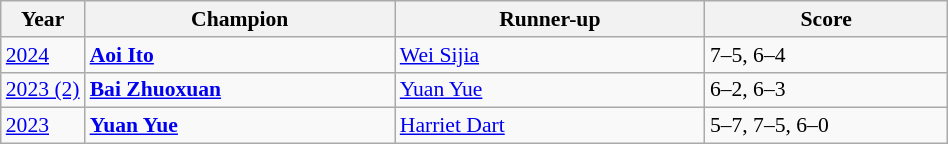<table class="wikitable" style="font-size:90%">
<tr>
<th>Year</th>
<th width="200">Champion</th>
<th width="200">Runner-up</th>
<th width="155">Score</th>
</tr>
<tr>
<td><a href='#'>2024</a></td>
<td> <strong><a href='#'>Aoi Ito</a></strong></td>
<td> <a href='#'>Wei Sijia</a></td>
<td>7–5, 6–4</td>
</tr>
<tr>
<td><a href='#'>2023 (2)</a></td>
<td> <strong><a href='#'>Bai Zhuoxuan</a></strong></td>
<td> <a href='#'>Yuan Yue</a></td>
<td>6–2, 6–3</td>
</tr>
<tr>
<td><a href='#'>2023</a></td>
<td> <strong><a href='#'>Yuan Yue</a></strong></td>
<td> <a href='#'>Harriet Dart</a></td>
<td>5–7, 7–5, 6–0</td>
</tr>
</table>
